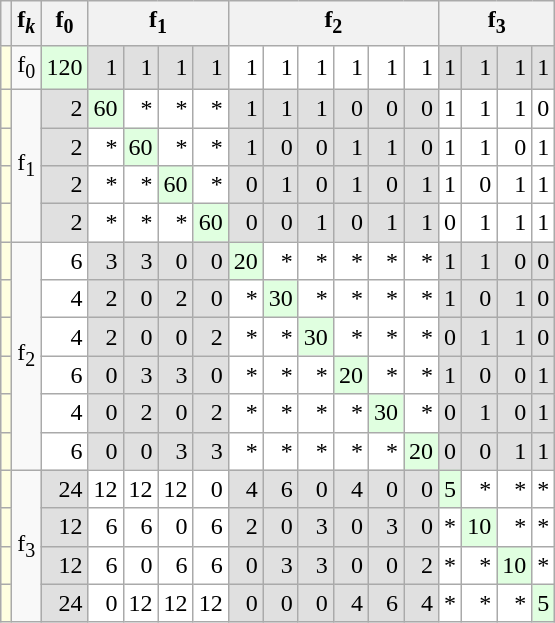<table class=wikitable>
<tr>
<th></th>
<th>f<sub><em>k</em></sub></th>
<th>f<sub>0</sub></th>
<th colspan=4>f<sub>1</sub></th>
<th colspan=6>f<sub>2</sub></th>
<th colspan=4>f<sub>3</sub></th>
</tr>
<tr align=right>
<td align=left bgcolor=#ffffe0></td>
<td rowspan=1>f<sub>0</sub></td>
<td bgcolor=#e0ffe0>120</td>
<td bgcolor=#e0e0e0>1</td>
<td bgcolor=#e0e0e0>1</td>
<td bgcolor=#e0e0e0>1</td>
<td bgcolor=#e0e0e0>1</td>
<td bgcolor=#ffffff>1</td>
<td bgcolor=#ffffff>1</td>
<td bgcolor=#ffffff>1</td>
<td bgcolor=#ffffff>1</td>
<td bgcolor=#ffffff>1</td>
<td bgcolor=#ffffff>1</td>
<td bgcolor=#e0e0e0>1</td>
<td bgcolor=#e0e0e0>1</td>
<td bgcolor=#e0e0e0>1</td>
<td bgcolor=#e0e0e0>1</td>
</tr>
<tr align=right>
<td align=left bgcolor=#ffffe0></td>
<td rowspan=4>f<sub>1</sub></td>
<td bgcolor=#e0e0e0>2</td>
<td bgcolor=#e0ffe0>60</td>
<td bgcolor=#ffffff>*</td>
<td bgcolor=#ffffff>*</td>
<td bgcolor=#ffffff>*</td>
<td bgcolor=#e0e0e0>1</td>
<td bgcolor=#e0e0e0>1</td>
<td bgcolor=#e0e0e0>1</td>
<td bgcolor=#e0e0e0>0</td>
<td bgcolor=#e0e0e0>0</td>
<td bgcolor=#e0e0e0>0</td>
<td bgcolor=#ffffff>1</td>
<td bgcolor=#ffffff>1</td>
<td bgcolor=#ffffff>1</td>
<td bgcolor=#ffffff>0</td>
</tr>
<tr align=right>
<td align=left bgcolor=#ffffe0></td>
<td bgcolor=#e0e0e0>2</td>
<td bgcolor=#ffffff>*</td>
<td bgcolor=#e0ffe0>60</td>
<td bgcolor=#ffffff>*</td>
<td bgcolor=#ffffff>*</td>
<td bgcolor=#e0e0e0>1</td>
<td bgcolor=#e0e0e0>0</td>
<td bgcolor=#e0e0e0>0</td>
<td bgcolor=#e0e0e0>1</td>
<td bgcolor=#e0e0e0>1</td>
<td bgcolor=#e0e0e0>0</td>
<td bgcolor=#ffffff>1</td>
<td bgcolor=#ffffff>1</td>
<td bgcolor=#ffffff>0</td>
<td bgcolor=#ffffff>1</td>
</tr>
<tr align=right>
<td align=left bgcolor=#ffffe0></td>
<td bgcolor=#e0e0e0>2</td>
<td bgcolor=#ffffff>*</td>
<td bgcolor=#ffffff>*</td>
<td bgcolor=#e0ffe0>60</td>
<td bgcolor=#ffffff>*</td>
<td bgcolor=#e0e0e0>0</td>
<td bgcolor=#e0e0e0>1</td>
<td bgcolor=#e0e0e0>0</td>
<td bgcolor=#e0e0e0>1</td>
<td bgcolor=#e0e0e0>0</td>
<td bgcolor=#e0e0e0>1</td>
<td bgcolor=#ffffff>1</td>
<td bgcolor=#ffffff>0</td>
<td bgcolor=#ffffff>1</td>
<td bgcolor=#ffffff>1</td>
</tr>
<tr align=right>
<td align=left bgcolor=#ffffe0></td>
<td bgcolor=#e0e0e0>2</td>
<td bgcolor=#ffffff>*</td>
<td bgcolor=#ffffff>*</td>
<td bgcolor=#ffffff>*</td>
<td bgcolor=#e0ffe0>60</td>
<td bgcolor=#e0e0e0>0</td>
<td bgcolor=#e0e0e0>0</td>
<td bgcolor=#e0e0e0>1</td>
<td bgcolor=#e0e0e0>0</td>
<td bgcolor=#e0e0e0>1</td>
<td bgcolor=#e0e0e0>1</td>
<td bgcolor=#ffffff>0</td>
<td bgcolor=#ffffff>1</td>
<td bgcolor=#ffffff>1</td>
<td bgcolor=#ffffff>1</td>
</tr>
<tr align=right>
<td align=left bgcolor=#ffffe0></td>
<td rowspan=6>f<sub>2</sub></td>
<td bgcolor=#ffffff>6</td>
<td bgcolor=#e0e0e0>3</td>
<td bgcolor=#e0e0e0>3</td>
<td bgcolor=#e0e0e0>0</td>
<td bgcolor=#e0e0e0>0</td>
<td bgcolor=#e0ffe0>20</td>
<td bgcolor=#ffffff>*</td>
<td bgcolor=#ffffff>*</td>
<td bgcolor=#ffffff>*</td>
<td bgcolor=#ffffff>*</td>
<td bgcolor=#ffffff>*</td>
<td bgcolor=#e0e0e0>1</td>
<td bgcolor=#e0e0e0>1</td>
<td bgcolor=#e0e0e0>0</td>
<td bgcolor=#e0e0e0>0</td>
</tr>
<tr align=right>
<td align=left bgcolor=#ffffe0></td>
<td bgcolor=#ffffff>4</td>
<td bgcolor=#e0e0e0>2</td>
<td bgcolor=#e0e0e0>0</td>
<td bgcolor=#e0e0e0>2</td>
<td bgcolor=#e0e0e0>0</td>
<td bgcolor=#ffffff>*</td>
<td bgcolor=#e0ffe0>30</td>
<td bgcolor=#ffffff>*</td>
<td bgcolor=#ffffff>*</td>
<td bgcolor=#ffffff>*</td>
<td bgcolor=#ffffff>*</td>
<td bgcolor=#e0e0e0>1</td>
<td bgcolor=#e0e0e0>0</td>
<td bgcolor=#e0e0e0>1</td>
<td bgcolor=#e0e0e0>0</td>
</tr>
<tr align=right>
<td align=left bgcolor=#ffffe0></td>
<td bgcolor=#ffffff>4</td>
<td bgcolor=#e0e0e0>2</td>
<td bgcolor=#e0e0e0>0</td>
<td bgcolor=#e0e0e0>0</td>
<td bgcolor=#e0e0e0>2</td>
<td bgcolor=#ffffff>*</td>
<td bgcolor=#ffffff>*</td>
<td bgcolor=#e0ffe0>30</td>
<td bgcolor=#ffffff>*</td>
<td bgcolor=#ffffff>*</td>
<td bgcolor=#ffffff>*</td>
<td bgcolor=#e0e0e0>0</td>
<td bgcolor=#e0e0e0>1</td>
<td bgcolor=#e0e0e0>1</td>
<td bgcolor=#e0e0e0>0</td>
</tr>
<tr align=right>
<td align=left bgcolor=#ffffe0></td>
<td bgcolor=#ffffff>6</td>
<td bgcolor=#e0e0e0>0</td>
<td bgcolor=#e0e0e0>3</td>
<td bgcolor=#e0e0e0>3</td>
<td bgcolor=#e0e0e0>0</td>
<td bgcolor=#ffffff>*</td>
<td bgcolor=#ffffff>*</td>
<td bgcolor=#ffffff>*</td>
<td bgcolor=#e0ffe0>20</td>
<td bgcolor=#ffffff>*</td>
<td bgcolor=#ffffff>*</td>
<td bgcolor=#e0e0e0>1</td>
<td bgcolor=#e0e0e0>0</td>
<td bgcolor=#e0e0e0>0</td>
<td bgcolor=#e0e0e0>1</td>
</tr>
<tr align=right>
<td align=left bgcolor=#ffffe0></td>
<td bgcolor=#ffffff>4</td>
<td bgcolor=#e0e0e0>0</td>
<td bgcolor=#e0e0e0>2</td>
<td bgcolor=#e0e0e0>0</td>
<td bgcolor=#e0e0e0>2</td>
<td bgcolor=#ffffff>*</td>
<td bgcolor=#ffffff>*</td>
<td bgcolor=#ffffff>*</td>
<td bgcolor=#ffffff>*</td>
<td bgcolor=#e0ffe0>30</td>
<td bgcolor=#ffffff>*</td>
<td bgcolor=#e0e0e0>0</td>
<td bgcolor=#e0e0e0>1</td>
<td bgcolor=#e0e0e0>0</td>
<td bgcolor=#e0e0e0>1</td>
</tr>
<tr align=right>
<td align=left bgcolor=#ffffe0></td>
<td bgcolor=#ffffff>6</td>
<td bgcolor=#e0e0e0>0</td>
<td bgcolor=#e0e0e0>0</td>
<td bgcolor=#e0e0e0>3</td>
<td bgcolor=#e0e0e0>3</td>
<td bgcolor=#ffffff>*</td>
<td bgcolor=#ffffff>*</td>
<td bgcolor=#ffffff>*</td>
<td bgcolor=#ffffff>*</td>
<td bgcolor=#ffffff>*</td>
<td bgcolor=#e0ffe0>20</td>
<td bgcolor=#e0e0e0>0</td>
<td bgcolor=#e0e0e0>0</td>
<td bgcolor=#e0e0e0>1</td>
<td bgcolor=#e0e0e0>1</td>
</tr>
<tr align=right>
<td align=left bgcolor=#ffffe0></td>
<td rowspan=4>f<sub>3</sub></td>
<td bgcolor=#e0e0e0>24</td>
<td bgcolor=#ffffff>12</td>
<td bgcolor=#ffffff>12</td>
<td bgcolor=#ffffff>12</td>
<td bgcolor=#ffffff>0</td>
<td bgcolor=#e0e0e0>4</td>
<td bgcolor=#e0e0e0>6</td>
<td bgcolor=#e0e0e0>0</td>
<td bgcolor=#e0e0e0>4</td>
<td bgcolor=#e0e0e0>0</td>
<td bgcolor=#e0e0e0>0</td>
<td bgcolor=#e0ffe0>5</td>
<td bgcolor=#ffffff>*</td>
<td bgcolor=#ffffff>*</td>
<td bgcolor=#ffffff>*</td>
</tr>
<tr align=right>
<td align=left bgcolor=#ffffe0></td>
<td bgcolor=#e0e0e0>12</td>
<td bgcolor=#ffffff>6</td>
<td bgcolor=#ffffff>6</td>
<td bgcolor=#ffffff>0</td>
<td bgcolor=#ffffff>6</td>
<td bgcolor=#e0e0e0>2</td>
<td bgcolor=#e0e0e0>0</td>
<td bgcolor=#e0e0e0>3</td>
<td bgcolor=#e0e0e0>0</td>
<td bgcolor=#e0e0e0>3</td>
<td bgcolor=#e0e0e0>0</td>
<td bgcolor=#ffffff>*</td>
<td bgcolor=#e0ffe0>10</td>
<td bgcolor=#ffffff>*</td>
<td bgcolor=#ffffff>*</td>
</tr>
<tr align=right>
<td align=left bgcolor=#ffffe0></td>
<td bgcolor=#e0e0e0>12</td>
<td bgcolor=#ffffff>6</td>
<td bgcolor=#ffffff>0</td>
<td bgcolor=#ffffff>6</td>
<td bgcolor=#ffffff>6</td>
<td bgcolor=#e0e0e0>0</td>
<td bgcolor=#e0e0e0>3</td>
<td bgcolor=#e0e0e0>3</td>
<td bgcolor=#e0e0e0>0</td>
<td bgcolor=#e0e0e0>0</td>
<td bgcolor=#e0e0e0>2</td>
<td bgcolor=#ffffff>*</td>
<td bgcolor=#ffffff>*</td>
<td bgcolor=#e0ffe0>10</td>
<td bgcolor=#ffffff>*</td>
</tr>
<tr align=right>
<td align=left bgcolor=#ffffe0></td>
<td bgcolor=#e0e0e0>24</td>
<td bgcolor=#ffffff>0</td>
<td bgcolor=#ffffff>12</td>
<td bgcolor=#ffffff>12</td>
<td bgcolor=#ffffff>12</td>
<td bgcolor=#e0e0e0>0</td>
<td bgcolor=#e0e0e0>0</td>
<td bgcolor=#e0e0e0>0</td>
<td bgcolor=#e0e0e0>4</td>
<td bgcolor=#e0e0e0>6</td>
<td bgcolor=#e0e0e0>4</td>
<td bgcolor=#ffffff>*</td>
<td bgcolor=#ffffff>*</td>
<td bgcolor=#ffffff>*</td>
<td bgcolor=#e0ffe0>5</td>
</tr>
</table>
